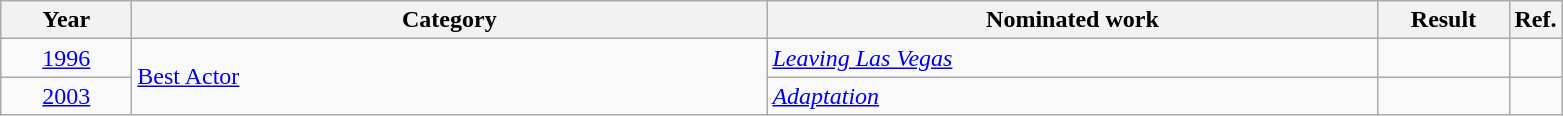<table class=wikitable>
<tr>
<th scope="col" style="width:5em;">Year</th>
<th scope="col" style="width:26em;">Category</th>
<th scope="col" style="width:25em;">Nominated work</th>
<th scope="col" style="width:5em;">Result</th>
<th>Ref.</th>
</tr>
<tr>
<td style="text-align:center;"><a href='#'>1996</a></td>
<td rowspan="2"><a href='#'>Best Actor</a></td>
<td><em><a href='#'>Leaving Las Vegas</a></em></td>
<td></td>
<td style="text-align:center;"></td>
</tr>
<tr>
<td style="text-align:center;"><a href='#'>2003</a></td>
<td><em><a href='#'>Adaptation</a></em></td>
<td></td>
<td style="text-align:center;"></td>
</tr>
</table>
